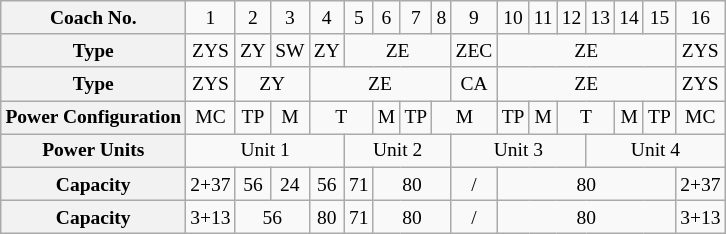<table class="wikitable" style="text-align: center; font-size: small;">
<tr>
<th>Coach No.</th>
<td>1</td>
<td>2</td>
<td>3</td>
<td>4</td>
<td>5</td>
<td>6</td>
<td>7</td>
<td>8</td>
<td>9</td>
<td>10</td>
<td>11</td>
<td>12</td>
<td>13</td>
<td>14</td>
<td>15</td>
<td>16</td>
</tr>
<tr>
<th>Type </th>
<td>ZYS</td>
<td>ZY</td>
<td>SW</td>
<td>ZY</td>
<td colspan=4>ZE</td>
<td>ZEC</td>
<td colspan=6>ZE</td>
<td>ZYS</td>
</tr>
<tr>
<th>Type </th>
<td>ZYS</td>
<td colspan=2>ZY</td>
<td colspan=5>ZE</td>
<td>CA</td>
<td colspan=6>ZE</td>
<td>ZYS</td>
</tr>
<tr>
<th>Power Configuration</th>
<td>MC</td>
<td>TP</td>
<td>M</td>
<td colspan=2>T</td>
<td>M</td>
<td>TP</td>
<td colspan=2>M</td>
<td>TP</td>
<td>M</td>
<td colspan=2>T</td>
<td>M</td>
<td>TP</td>
<td>MC</td>
</tr>
<tr>
<th>Power Units</th>
<td colspan=4>Unit 1</td>
<td colspan=4>Unit 2</td>
<td colspan=4>Unit 3</td>
<td colspan=4>Unit 4</td>
</tr>
<tr>
<th>Capacity</th>
<td>2+37</td>
<td>56</td>
<td>24</td>
<td>56</td>
<td>71</td>
<td colspan="3">80</td>
<td>/</td>
<td colspan="6">80</td>
<td>2+37</td>
</tr>
<tr>
<th>Capacity</th>
<td>3+13</td>
<td colspan="2">56</td>
<td>80</td>
<td>71</td>
<td colspan="3">80</td>
<td>/</td>
<td colspan="6">80</td>
<td>3+13</td>
</tr>
</table>
